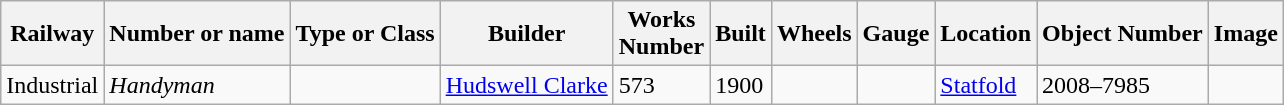<table class="wikitable sortable">
<tr>
<th>Railway</th>
<th>Number or name</th>
<th>Type or Class</th>
<th>Builder</th>
<th>Works<br>Number</th>
<th>Built</th>
<th>Wheels</th>
<th>Gauge</th>
<th>Location</th>
<th>Object Number</th>
<th>Image</th>
</tr>
<tr>
<td>Industrial</td>
<td><em>Handyman</em></td>
<td></td>
<td><a href='#'>Hudswell Clarke</a></td>
<td>573</td>
<td>1900</td>
<td></td>
<td></td>
<td><a href='#'>Statfold</a></td>
<td>2008–7985</td>
<td></td>
</tr>
</table>
